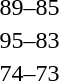<table style="text-align:center">
<tr>
<th width=200></th>
<th width=100></th>
<th width=200></th>
</tr>
<tr>
<td align=right><strong></strong></td>
<td align=center>89–85</td>
<td align=left></td>
</tr>
<tr>
<td align=right><strong></strong></td>
<td align=center>95–83</td>
<td align=left></td>
</tr>
<tr>
<td align=right><strong></strong></td>
<td align=center>74–73</td>
<td align=left></td>
</tr>
</table>
